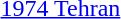<table>
<tr>
<td><a href='#'>1974 Tehran</a></td>
<td></td>
<td></td>
<td></td>
</tr>
</table>
